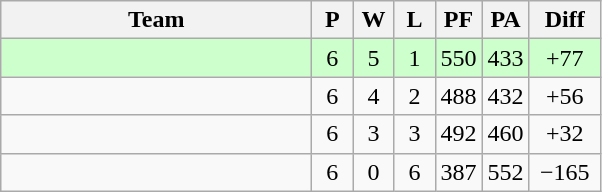<table class=wikitable style="text-align:center">
<tr>
<th width=200>Team</th>
<th width=20>P</th>
<th width=20>W</th>
<th width=20>L</th>
<th width=20>PF</th>
<th width=20>PA</th>
<th width=40>Diff</th>
</tr>
<tr bgcolor=ccffcc>
<td style="text-align:left"></td>
<td>6</td>
<td>5</td>
<td>1</td>
<td>550</td>
<td>433</td>
<td>+77</td>
</tr>
<tr>
<td style="text-align:left"></td>
<td>6</td>
<td>4</td>
<td>2</td>
<td>488</td>
<td>432</td>
<td>+56</td>
</tr>
<tr>
<td style="text-align:left"></td>
<td>6</td>
<td>3</td>
<td>3</td>
<td>492</td>
<td>460</td>
<td>+32</td>
</tr>
<tr>
<td style="text-align:left"></td>
<td>6</td>
<td>0</td>
<td>6</td>
<td>387</td>
<td>552</td>
<td>−165</td>
</tr>
</table>
